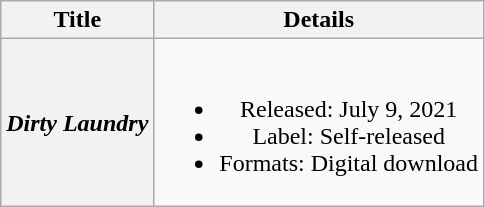<table class="wikitable plainrowheaders" style="text-align:center;">
<tr>
<th>Title</th>
<th>Details</th>
</tr>
<tr>
<th scope="row"><em>Dirty Laundry</em></th>
<td><br><ul><li>Released: July 9, 2021</li><li>Label: Self-released</li><li>Formats: Digital download</li></ul></td>
</tr>
</table>
